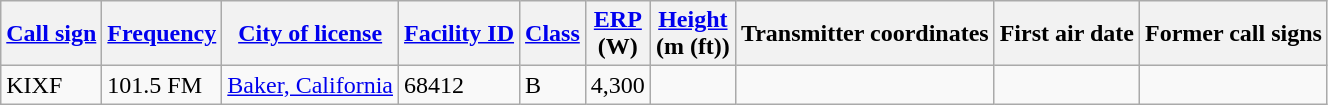<table class="wikitable">
<tr>
<th><a href='#'>Call sign</a></th>
<th data-sort-type="number"><a href='#'>Frequency</a></th>
<th><a href='#'>City of license</a></th>
<th><a href='#'>Facility ID</a></th>
<th><a href='#'>Class</a></th>
<th data-sort-type="number"><a href='#'>ERP</a><br>(W)</th>
<th data-sort-type="number"><a href='#'>Height</a><br>(m (ft))</th>
<th class="unsortable">Transmitter coordinates</th>
<th class="unsortable">First air date</th>
<th class="unsortable">Former call signs</th>
</tr>
<tr>
<td>KIXF</td>
<td>101.5 FM</td>
<td><a href='#'>Baker, California</a></td>
<td>68412</td>
<td>B</td>
<td>4,300</td>
<td></td>
<td></td>
<td></td>
<td></td>
</tr>
</table>
